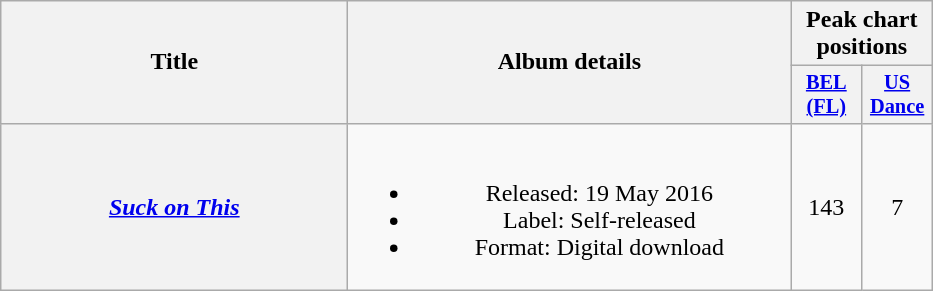<table class="wikitable plainrowheaders" style="text-align:center;">
<tr>
<th scope="col" style="width:14em;" rowspan="2">Title</th>
<th scope="col" style="width:18em;" rowspan="2">Album details</th>
<th scope="col" colspan="2">Peak chart positions</th>
</tr>
<tr>
<th scope="col" style="width:3em;font-size:85%;"><a href='#'>BEL<br>(FL)</a><br></th>
<th scope="col" style="width:3em;font-size:85%;"><a href='#'>US<br>Dance</a><br></th>
</tr>
<tr>
<th scope="row"><em><a href='#'>Suck on This</a></em></th>
<td><br><ul><li>Released: 19 May 2016</li><li>Label: Self-released</li><li>Format: Digital download</li></ul></td>
<td>143</td>
<td>7</td>
</tr>
</table>
